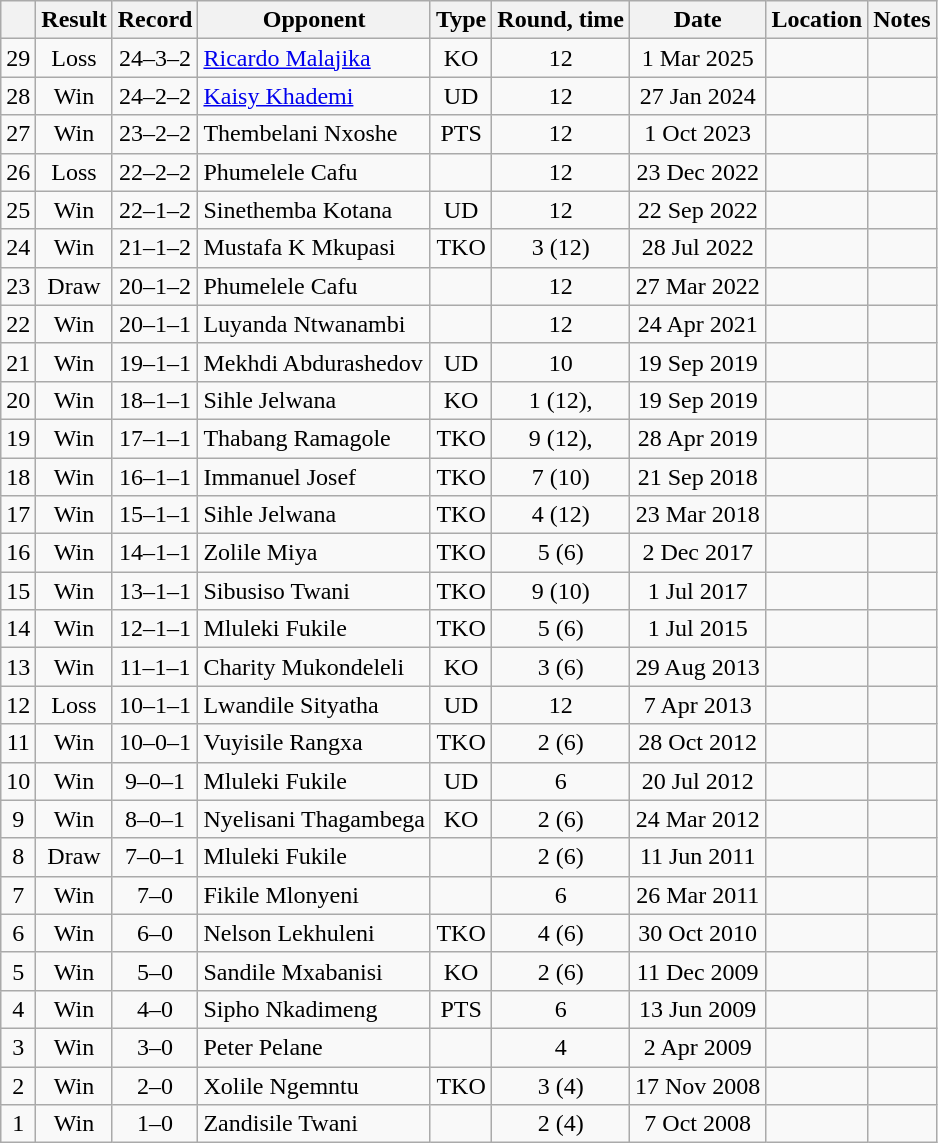<table class="wikitable" style="text-align:center">
<tr>
<th></th>
<th>Result</th>
<th>Record</th>
<th>Opponent</th>
<th>Type</th>
<th>Round, time</th>
<th>Date</th>
<th>Location</th>
<th>Notes</th>
</tr>
<tr>
<td>29</td>
<td>Loss</td>
<td>24–3–2</td>
<td align=left><a href='#'>Ricardo Malajika</a></td>
<td>KO</td>
<td>12</td>
<td>1 Mar 2025</td>
<td align=left></td>
<td align=left></td>
</tr>
<tr>
<td>28</td>
<td>Win</td>
<td>24–2–2</td>
<td align=left><a href='#'>Kaisy Khademi</a></td>
<td>UD</td>
<td>12</td>
<td>27 Jan 2024</td>
<td align=left></td>
<td align=left></td>
</tr>
<tr>
<td>27</td>
<td>Win</td>
<td>23–2–2</td>
<td align="left">Thembelani Nxoshe</td>
<td>PTS</td>
<td>12</td>
<td>1 Oct 2023</td>
<td align="left"></td>
<td></td>
</tr>
<tr>
<td>26</td>
<td>Loss</td>
<td>22–2–2</td>
<td align="left">Phumelele Cafu</td>
<td></td>
<td>12</td>
<td>23 Dec 2022</td>
<td align="left"></td>
<td align="left"></td>
</tr>
<tr>
<td>25</td>
<td>Win</td>
<td>22–1–2</td>
<td align="left">Sinethemba Kotana</td>
<td>UD</td>
<td>12</td>
<td>22 Sep 2022</td>
<td align="left"></td>
<td align="left"></td>
</tr>
<tr>
<td>24</td>
<td>Win</td>
<td>21–1–2</td>
<td align="left">Mustafa K Mkupasi</td>
<td>TKO</td>
<td>3 (12)</td>
<td>28 Jul 2022</td>
<td align="left"></td>
<td align="left"></td>
</tr>
<tr>
<td>23</td>
<td>Draw</td>
<td>20–1–2</td>
<td align="left">Phumelele Cafu</td>
<td></td>
<td>12</td>
<td>27 Mar 2022</td>
<td align="left"></td>
<td align="left"></td>
</tr>
<tr>
<td>22</td>
<td>Win</td>
<td>20–1–1</td>
<td align="left">Luyanda Ntwanambi</td>
<td></td>
<td>12</td>
<td>24 Apr 2021</td>
<td align="left"></td>
<td align="left"></td>
</tr>
<tr>
<td>21</td>
<td>Win</td>
<td>19–1–1</td>
<td align="left">Mekhdi Abdurashedov</td>
<td>UD</td>
<td>10</td>
<td>19 Sep 2019</td>
<td align="left"></td>
<td align="left"></td>
</tr>
<tr>
<td>20</td>
<td>Win</td>
<td>18–1–1</td>
<td align="left">Sihle Jelwana</td>
<td>KO</td>
<td>1 (12), </td>
<td>19 Sep 2019</td>
<td align="left"></td>
<td align="left"></td>
</tr>
<tr>
<td>19</td>
<td>Win</td>
<td>17–1–1</td>
<td align="left">Thabang Ramagole</td>
<td>TKO</td>
<td>9 (12), </td>
<td>28 Apr 2019</td>
<td align="left"></td>
<td align="left"></td>
</tr>
<tr>
<td>18</td>
<td>Win</td>
<td>16–1–1</td>
<td align="left">Immanuel Josef</td>
<td>TKO</td>
<td>7 (10)</td>
<td>21 Sep 2018</td>
<td align="left"></td>
<td align="left"></td>
</tr>
<tr>
<td>17</td>
<td>Win</td>
<td>15–1–1</td>
<td align="left">Sihle Jelwana</td>
<td>TKO</td>
<td>4 (12)</td>
<td>23 Mar 2018</td>
<td align="left"></td>
<td align="left"></td>
</tr>
<tr>
<td>16</td>
<td>Win</td>
<td>14–1–1</td>
<td align="left">Zolile Miya</td>
<td>TKO</td>
<td>5 (6)</td>
<td>2 Dec 2017</td>
<td align="left"></td>
<td align="left"></td>
</tr>
<tr>
<td>15</td>
<td>Win</td>
<td>13–1–1</td>
<td align="left">Sibusiso Twani</td>
<td>TKO</td>
<td>9 (10)</td>
<td>1 Jul 2017</td>
<td align="left"></td>
<td align="left"></td>
</tr>
<tr>
<td>14</td>
<td>Win</td>
<td>12–1–1</td>
<td align="left">Mluleki Fukile</td>
<td>TKO</td>
<td>5 (6)</td>
<td>1 Jul 2015</td>
<td align="left"></td>
<td align="left"></td>
</tr>
<tr>
<td>13</td>
<td>Win</td>
<td>11–1–1</td>
<td align="left">Charity Mukondeleli</td>
<td>KO</td>
<td>3 (6)</td>
<td>29 Aug 2013</td>
<td align="left"></td>
<td align="left"></td>
</tr>
<tr>
<td>12</td>
<td>Loss</td>
<td>10–1–1</td>
<td align="left">Lwandile Sityatha</td>
<td>UD</td>
<td>12</td>
<td>7 Apr 2013</td>
<td align="left"></td>
<td align="left"></td>
</tr>
<tr>
<td>11</td>
<td>Win</td>
<td>10–0–1</td>
<td align="left">Vuyisile Rangxa</td>
<td>TKO</td>
<td>2 (6)</td>
<td>28 Oct 2012</td>
<td align="left"></td>
<td align="left"></td>
</tr>
<tr>
<td>10</td>
<td>Win</td>
<td>9–0–1</td>
<td align="left">Mluleki Fukile</td>
<td>UD</td>
<td>6</td>
<td>20 Jul 2012</td>
<td align="left"></td>
<td align="left"></td>
</tr>
<tr>
<td>9</td>
<td>Win</td>
<td>8–0–1</td>
<td align="left">Nyelisani Thagambega</td>
<td>KO</td>
<td>2 (6)</td>
<td>24 Mar 2012</td>
<td align="left"></td>
<td align="left"></td>
</tr>
<tr>
<td>8</td>
<td>Draw</td>
<td>7–0–1</td>
<td align="left">Mluleki Fukile</td>
<td></td>
<td>2 (6)</td>
<td>11 Jun 2011</td>
<td align="left"></td>
<td align="left"></td>
</tr>
<tr>
<td>7</td>
<td>Win</td>
<td>7–0</td>
<td align="left">Fikile Mlonyeni</td>
<td></td>
<td>6</td>
<td>26 Mar 2011</td>
<td align="left"></td>
<td align="left"></td>
</tr>
<tr>
<td>6</td>
<td>Win</td>
<td>6–0</td>
<td align="left">Nelson Lekhuleni</td>
<td>TKO</td>
<td>4 (6)</td>
<td>30 Oct 2010</td>
<td align="left"></td>
<td align="left"></td>
</tr>
<tr>
<td>5</td>
<td>Win</td>
<td>5–0</td>
<td align="left">Sandile Mxabanisi</td>
<td>KO</td>
<td>2 (6)</td>
<td>11 Dec 2009</td>
<td align="left"></td>
<td align="left"></td>
</tr>
<tr>
<td>4</td>
<td>Win</td>
<td>4–0</td>
<td align="left">Sipho Nkadimeng</td>
<td>PTS</td>
<td>6</td>
<td>13 Jun 2009</td>
<td align="left"></td>
<td align="left"></td>
</tr>
<tr>
<td>3</td>
<td>Win</td>
<td>3–0</td>
<td align="left">Peter Pelane</td>
<td></td>
<td>4</td>
<td>2 Apr 2009</td>
<td align="left"></td>
<td align="left"></td>
</tr>
<tr>
<td>2</td>
<td>Win</td>
<td>2–0</td>
<td align="left">Xolile Ngemntu</td>
<td>TKO</td>
<td>3 (4)</td>
<td>17 Nov 2008</td>
<td align="left"></td>
<td align="left"></td>
</tr>
<tr>
<td>1</td>
<td>Win</td>
<td>1–0</td>
<td align="left">Zandisile Twani</td>
<td></td>
<td>2 (4)</td>
<td>7 Oct 2008</td>
<td align="left"></td>
<td align="left"></td>
</tr>
</table>
